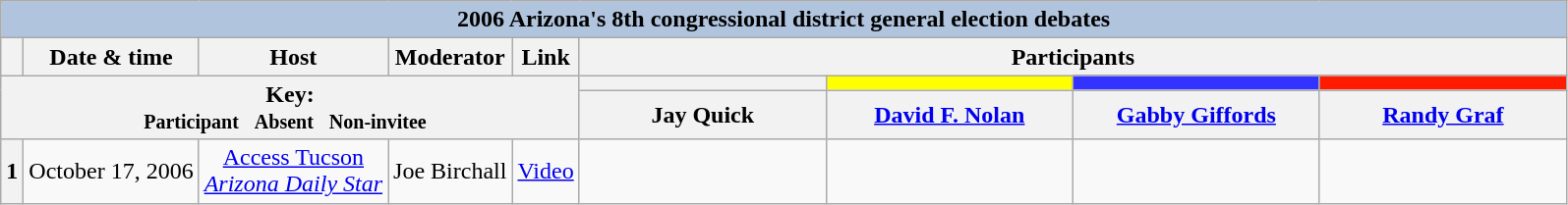<table class="wikitable">
<tr>
<th style="background:#B0C4DE" colspan="16">2006 Arizona's 8th congressional district general election debates</th>
</tr>
<tr>
<th style="white-space:nowrap;"> </th>
<th>Date & time</th>
<th>Host</th>
<th>Moderator</th>
<th>Link</th>
<th scope="col" colspan="10">Participants</th>
</tr>
<tr>
<th colspan="5" rowspan="2">Key:<br> <small>Participant  </small>  <small>Absent  </small>  <small>Non-invitee  </small></th>
<th scope="col" style="width:10em; background: #dark grey;"></th>
<th scope="col" style="width:10em; background: #FFFF00;"></th>
<th scope="col" style="width:10em; background: #3333FF;"></th>
<th scope="col" style="width:10em; background: #FF1A00;"></th>
</tr>
<tr>
<th>Jay Quick</th>
<th><a href='#'>David F. Nolan</a></th>
<th><a href='#'>Gabby Giffords</a></th>
<th><a href='#'>Randy Graf</a></th>
</tr>
<tr>
<th> 1</th>
<td style="white-space:nowrap; text-align:center;">October 17, 2006</td>
<td style="white-space:nowrap; text-align:center;"><a href='#'>Access Tucson</a><br><em><a href='#'>Arizona Daily Star</a></em></td>
<td style="white-space:nowrap; text-align:center;">Joe Birchall</td>
<td style="white-space:nowrap; text-align:center;"><a href='#'>Video</a></td>
<td></td>
<td></td>
<td></td>
<td></td>
</tr>
</table>
